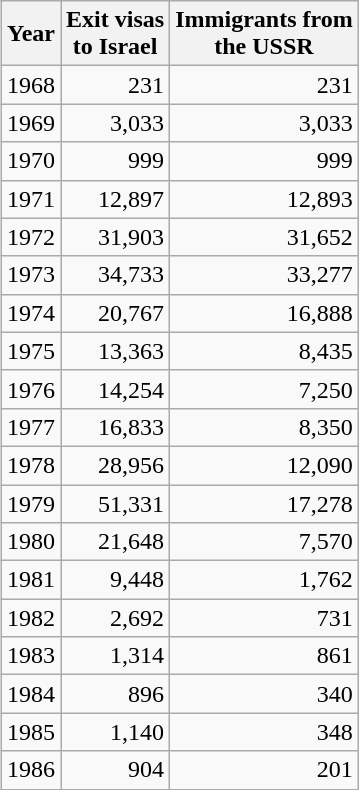<table class="wikitable" style="float:right; text-align:right;">
<tr>
<th>Year</th>
<th>Exit visas<br>to Israel</th>
<th>Immigrants from<br>the USSR</th>
</tr>
<tr>
<td>1968</td>
<td>231</td>
<td>231</td>
</tr>
<tr>
<td>1969</td>
<td>3,033</td>
<td>3,033</td>
</tr>
<tr>
<td>1970</td>
<td>999</td>
<td>999</td>
</tr>
<tr>
<td>1971</td>
<td>12,897</td>
<td>12,893</td>
</tr>
<tr>
<td>1972</td>
<td>31,903</td>
<td>31,652</td>
</tr>
<tr>
<td>1973</td>
<td>34,733</td>
<td>33,277</td>
</tr>
<tr>
<td>1974</td>
<td>20,767</td>
<td>16,888</td>
</tr>
<tr>
<td>1975</td>
<td>13,363</td>
<td>8,435</td>
</tr>
<tr>
<td>1976</td>
<td>14,254</td>
<td>7,250</td>
</tr>
<tr>
<td>1977</td>
<td>16,833</td>
<td>8,350</td>
</tr>
<tr>
<td>1978</td>
<td>28,956</td>
<td>12,090</td>
</tr>
<tr>
<td>1979</td>
<td>51,331</td>
<td>17,278</td>
</tr>
<tr>
<td>1980</td>
<td>21,648</td>
<td>7,570</td>
</tr>
<tr>
<td>1981</td>
<td>9,448</td>
<td>1,762</td>
</tr>
<tr>
<td>1982</td>
<td>2,692</td>
<td>731</td>
</tr>
<tr>
<td>1983</td>
<td>1,314</td>
<td>861</td>
</tr>
<tr>
<td>1984</td>
<td>896</td>
<td>340</td>
</tr>
<tr>
<td>1985</td>
<td>1,140</td>
<td>348</td>
</tr>
<tr>
<td>1986</td>
<td>904</td>
<td>201</td>
</tr>
</table>
